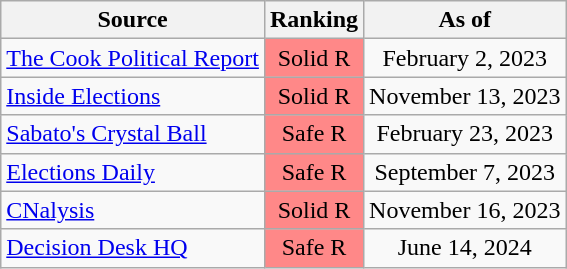<table class="wikitable" style="text-align:center">
<tr>
<th>Source</th>
<th>Ranking</th>
<th>As of</th>
</tr>
<tr>
<td align=left><a href='#'>The Cook Political Report</a></td>
<td style="color:black;background:#f88" data-sort-value=5>Solid R</td>
<td>February 2, 2023</td>
</tr>
<tr>
<td align=left><a href='#'>Inside Elections</a></td>
<td style="color:black;background:#f88" data-sort-value=5>Solid R</td>
<td>November 13, 2023</td>
</tr>
<tr>
<td align=left><a href='#'>Sabato's Crystal Ball</a></td>
<td style="color:black;background:#f88" data-sort-value=4>Safe R</td>
<td>February 23, 2023</td>
</tr>
<tr>
<td align=left><a href='#'>Elections Daily</a></td>
<td style="color:black;background:#f88" data-sort-value=4>Safe R</td>
<td>September 7, 2023</td>
</tr>
<tr>
<td align=left><a href='#'>CNalysis</a></td>
<td style="color:black;background:#f88" data-sort-value=5>Solid R</td>
<td>November 16, 2023</td>
</tr>
<tr>
<td align=left><a href='#'>Decision Desk HQ</a></td>
<td style="color:black;background:#f88" data-sort-value=4>Safe R</td>
<td>June 14, 2024</td>
</tr>
</table>
